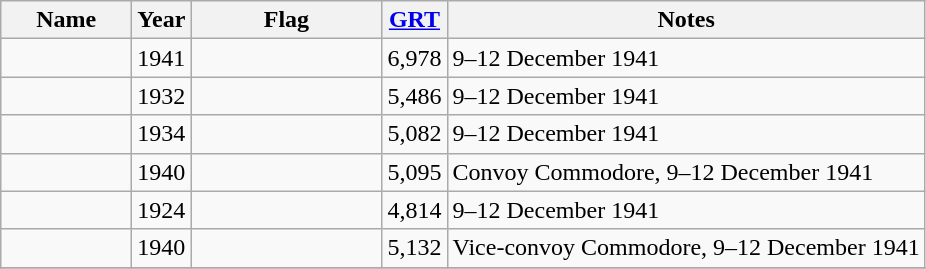<table class="wikitable sortable">
<tr>
<th scope="col" width="80px">Name</th>
<th scope="col" width="25px">Year</th>
<th scope="col" width="120px">Flag</th>
<th scope="col" width="25px"><a href='#'>GRT</a></th>
<th>Notes</th>
</tr>
<tr>
<td></td>
<td>1941</td>
<td></td>
<td align="right">6,978</td>
<td>9–12 December 1941</td>
</tr>
<tr>
<td></td>
<td>1932</td>
<td></td>
<td align="right">5,486</td>
<td>9–12 December 1941</td>
</tr>
<tr>
<td></td>
<td>1934</td>
<td></td>
<td align="right">5,082</td>
<td>9–12 December 1941</td>
</tr>
<tr>
<td></td>
<td>1940</td>
<td></td>
<td align="right">5,095</td>
<td>Convoy Commodore, 9–12 December 1941</td>
</tr>
<tr>
<td></td>
<td>1924</td>
<td></td>
<td align="right">4,814</td>
<td>9–12 December 1941</td>
</tr>
<tr>
<td></td>
<td>1940</td>
<td></td>
<td align="right">5,132</td>
<td>Vice-convoy Commodore, 9–12 December 1941</td>
</tr>
<tr>
</tr>
</table>
